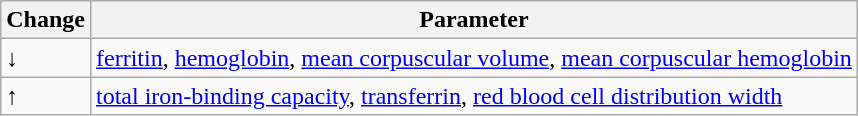<table class=wikitable floatright>
<tr>
<th>Change</th>
<th>Parameter</th>
</tr>
<tr>
<td>↓</td>
<td><a href='#'>ferritin</a>, <a href='#'>hemoglobin</a>, <a href='#'>mean corpuscular volume</a>, <a href='#'>mean corpuscular hemoglobin</a></td>
</tr>
<tr>
<td>↑</td>
<td><a href='#'>total iron-binding capacity</a>, <a href='#'>transferrin</a>, <a href='#'>red blood cell distribution width</a></td>
</tr>
</table>
